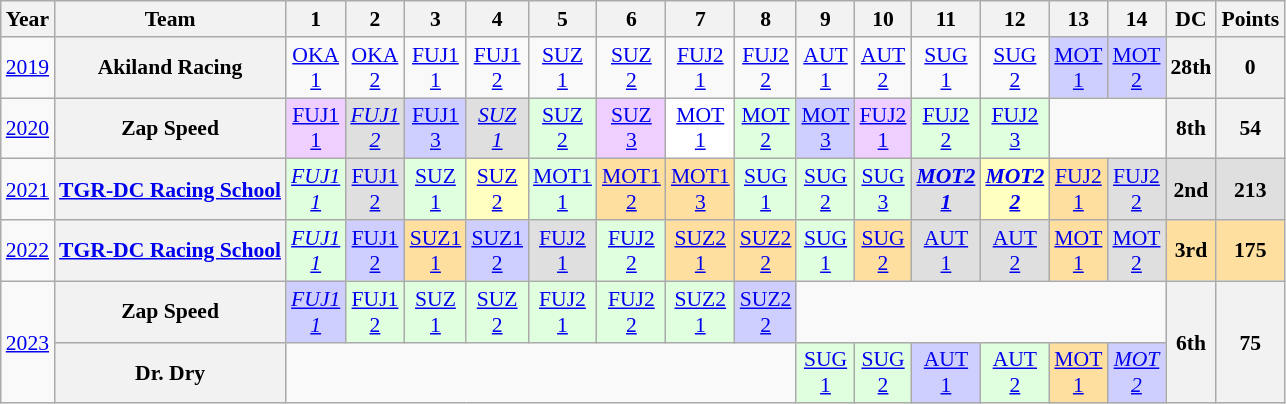<table class="wikitable" style="text-align:center; font-size:90%">
<tr>
<th>Year</th>
<th>Team</th>
<th>1</th>
<th>2</th>
<th>3</th>
<th>4</th>
<th>5</th>
<th>6</th>
<th>7</th>
<th>8</th>
<th>9</th>
<th>10</th>
<th>11</th>
<th>12</th>
<th>13</th>
<th>14</th>
<th>DC</th>
<th>Points</th>
</tr>
<tr>
<td><a href='#'>2019</a></td>
<th>Akiland Racing</th>
<td style="background:#;"><a href='#'>OKA<br>1</a></td>
<td style="background:#;"><a href='#'>OKA<br>2</a></td>
<td style="background:#;"><a href='#'>FUJ1<br>1</a></td>
<td style="background:#;"><a href='#'>FUJ1<br>2</a></td>
<td style="background:#;"><a href='#'>SUZ<br>1</a></td>
<td style="background:#;"><a href='#'>SUZ<br>2</a></td>
<td style="background:#;"><a href='#'>FUJ2<br>1</a></td>
<td style="background:#;"><a href='#'>FUJ2<br>2</a></td>
<td style="background:#;"><a href='#'>AUT<br>1</a></td>
<td style="background:#;"><a href='#'>AUT<br>2</a></td>
<td style="background:#;"><a href='#'>SUG<br>1</a></td>
<td style="background:#;"><a href='#'>SUG<br>2</a></td>
<td style="background:#CFCFFF;"><a href='#'>MOT<br>1</a><br></td>
<td style="background:#CFCFFF;"><a href='#'>MOT<br>2</a><br></td>
<th>28th</th>
<th>0</th>
</tr>
<tr>
<td><a href='#'>2020</a></td>
<th>Zap Speed</th>
<td style="background:#EFCFFF"><a href='#'>FUJ1<br>1</a><br></td>
<td style="background:#DFDFDF"><em><a href='#'>FUJ1<br>2</a></em><br></td>
<td style="background:#CFCFFF"><a href='#'>FUJ1<br>3</a><br></td>
<td style="background:#DFDFDF;"><em><a href='#'>SUZ<br>1</a></em><br></td>
<td style="background:#DFFFDF;"><a href='#'>SUZ<br>2</a><br></td>
<td style="background:#EFCFFF;"><a href='#'>SUZ<br>3</a><br></td>
<td style="background:#FFFFFF;"><a href='#'>MOT<br>1</a><br></td>
<td style="background:#DFFFDF;"><a href='#'>MOT<br>2</a><br></td>
<td style="background:#CFCFFF;"><a href='#'>MOT<br>3</a><br></td>
<td style="background:#EFCFFF;"><a href='#'>FUJ2<br>1</a><br></td>
<td style="background:#DFFFDF;"><a href='#'>FUJ2<br>2</a><br></td>
<td style="background:#DFFFDF;"><a href='#'>FUJ2<br>3</a><br></td>
<td colspan=2></td>
<th>8th</th>
<th>54</th>
</tr>
<tr>
<td><a href='#'>2021</a></td>
<th nowrap><a href='#'>TGR-DC Racing School</a></th>
<td style="background:#DFFFDF;"><em><a href='#'>FUJ1<br>1</a></em><br></td>
<td style="background:#DFDFDF;"><a href='#'>FUJ1<br>2</a><br></td>
<td style="background:#DFFFDF;"><a href='#'>SUZ<br>1</a><br></td>
<td style="background:#FFFFBF;"><a href='#'>SUZ<br>2</a><br></td>
<td style="background:#DFFFDF;"><a href='#'>MOT1<br>1</a><br></td>
<td style="background:#FFDF9F;"><a href='#'>MOT1<br>2</a><br></td>
<td style="background:#FFDF9F;"><a href='#'>MOT1<br>3</a><br></td>
<td style="background:#DFFFDF;"><a href='#'>SUG<br>1</a><br></td>
<td style="background:#DFFFDF;"><a href='#'>SUG<br>2</a><br></td>
<td style="background:#DFFFDF;"><a href='#'>SUG<br>3</a><br></td>
<td style="background:#DFDFDF;"><strong><em><a href='#'>MOT2<br>1</a></em></strong><br></td>
<td style="background:#FFFFBF;"><strong><em><a href='#'>MOT2<br>2</a></em></strong><br></td>
<td style="background:#FFDF9F;"><a href='#'>FUJ2<br>1</a><br></td>
<td style="background:#DFDFDF;"><a href='#'>FUJ2<br>2</a><br></td>
<th style="background:#DFDFDF">2nd</th>
<th style="background:#DFDFDF">213</th>
</tr>
<tr>
<td><a href='#'>2022</a></td>
<th><a href='#'>TGR-DC Racing School</a></th>
<td style="background:#DFFFDF"><em><a href='#'>FUJ1<br>1</a></em><br></td>
<td style="background:#CFCFFF"><a href='#'>FUJ1<br>2</a><br></td>
<td style="background:#FFDF9F"><a href='#'>SUZ1<br>1</a><br></td>
<td style="background:#CFCFFF"><a href='#'>SUZ1<br>2</a><br></td>
<td style="background:#DFDFDF"><a href='#'>FUJ2<br>1</a><br></td>
<td style="background:#DFFFDF"><a href='#'>FUJ2<br>2</a><br></td>
<td style="background:#FFDF9F"><a href='#'>SUZ2<br>1</a><br></td>
<td style="background:#FFDF9F"><a href='#'>SUZ2<br>2</a><br></td>
<td style="background:#DFFFDF"><a href='#'>SUG<br>1</a><br></td>
<td style="background:#FFDF9F"><a href='#'>SUG<br>2</a><br></td>
<td style="background:#DFDFDF"><a href='#'>AUT<br>1</a><br></td>
<td style="background:#DFDFDF"><a href='#'>AUT<br>2</a><br></td>
<td style="background:#FFDF9F"><a href='#'>MOT<br>1</a><br></td>
<td style="background:#DFDFDF"><a href='#'>MOT<br>2</a><br></td>
<th style="background:#FFDF9F">3rd</th>
<th style="background:#FFDF9F">175</th>
</tr>
<tr>
<td rowspan=2><a href='#'>2023</a></td>
<th>Zap Speed</th>
<td style="background:#cfcfff;"><em><a href='#'>FUJ1<br>1</a><br></em></td>
<td style="background:#dfffdf;"><a href='#'>FUJ1<br>2</a><br></td>
<td style="background:#dfffdf;"><a href='#'>SUZ<br>1</a><br></td>
<td style="background:#dfffdf;"><a href='#'>SUZ<br>2</a><br></td>
<td style="background:#dfffdf;"><a href='#'>FUJ2<br>1</a><br></td>
<td style="background:#dfffdf;"><a href='#'>FUJ2<br>2</a><br></td>
<td style="background:#dfffdf;"><a href='#'>SUZ2<br>1</a><br></td>
<td style="background:#cfcfff;"><a href='#'>SUZ2<br>2</a><br></td>
<td colspan=6></td>
<th rowspan=2>6th</th>
<th rowspan=2>75</th>
</tr>
<tr>
<th>Dr. Dry</th>
<td colspan=8></td>
<td style="background:#dfffdf;"><a href='#'>SUG<br>1</a><br></td>
<td style="background:#dfffdf;"><a href='#'>SUG<br>2</a><br></td>
<td style="background:#cfcfff;"><a href='#'>AUT<br>1</a><br></td>
<td style="background:#dfffdf;"><a href='#'>AUT<br>2</a><br></td>
<td style="background:#ffdf9f;"><a href='#'>MOT<br>1</a><br></td>
<td style="background:#cfcfff;"><em><a href='#'>MOT<br>2</a><br></em></td>
</tr>
</table>
